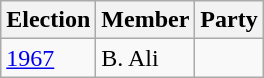<table class="wikitable sortable">
<tr>
<th>Election</th>
<th>Member</th>
<th colspan=2>Party</th>
</tr>
<tr>
<td><a href='#'>1967</a></td>
<td>B. Ali</td>
<td></td>
</tr>
</table>
